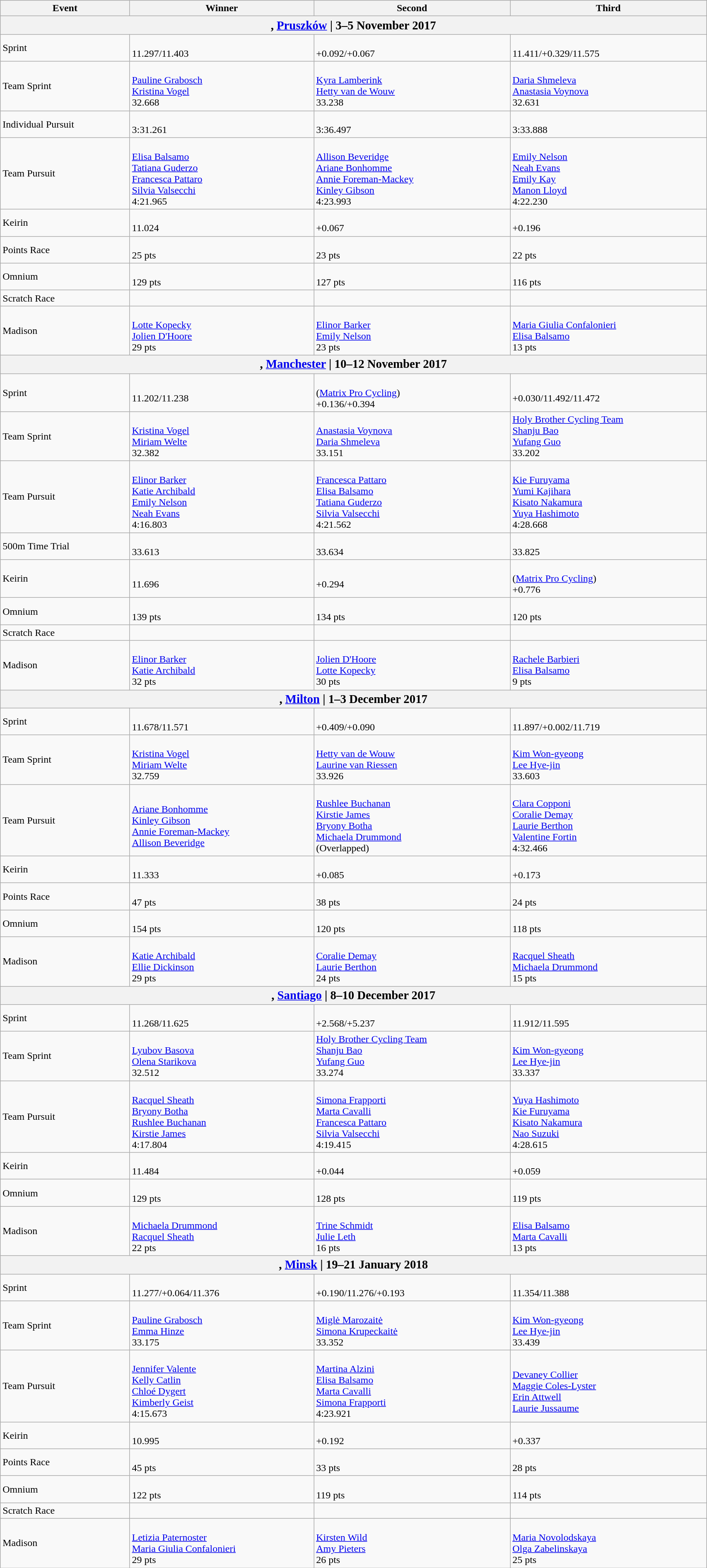<table class="wikitable" style="width:90%;">
<tr>
<th>Event</th>
<th>Winner</th>
<th>Second</th>
<th>Third</th>
</tr>
<tr>
<th colspan=4><big>, <a href='#'>Pruszków</a> | 3–5 November 2017</big></th>
</tr>
<tr>
<td>Sprint<br><em><small></small></em></td>
<td><br>11.297/11.403</td>
<td><br>+0.092/+0.067</td>
<td><br>11.411/+0.329/11.575</td>
</tr>
<tr>
<td>Team Sprint<br><em><small></small></em></td>
<td><br><a href='#'>Pauline Grabosch</a><br><a href='#'>Kristina Vogel</a><br>32.668</td>
<td><br><a href='#'>Kyra Lamberink</a><br><a href='#'>Hetty van de Wouw</a><br>33.238</td>
<td><br><a href='#'>Daria Shmeleva</a><br><a href='#'>Anastasia Voynova</a><br>32.631</td>
</tr>
<tr>
<td>Individual Pursuit<br><em><small></small></em></td>
<td><br>3:31.261</td>
<td><br>3:36.497</td>
<td><br>3:33.888</td>
</tr>
<tr>
<td>Team Pursuit<br><em><small></small></em></td>
<td><br><a href='#'>Elisa Balsamo</a><br><a href='#'>Tatiana Guderzo</a><br><a href='#'>Francesca Pattaro</a><br><a href='#'>Silvia Valsecchi</a><br>4:21.965</td>
<td><br><a href='#'>Allison Beveridge</a><br><a href='#'>Ariane Bonhomme</a><br><a href='#'>Annie Foreman-Mackey</a><br><a href='#'>Kinley Gibson</a><br>4:23.993</td>
<td><br><a href='#'>Emily Nelson</a><br><a href='#'>Neah Evans</a><br><a href='#'>Emily Kay</a><br><a href='#'>Manon Lloyd</a><br>4:22.230</td>
</tr>
<tr>
<td>Keirin<br><em><small></small></em></td>
<td><br>11.024</td>
<td><br>+0.067</td>
<td><br>+0.196</td>
</tr>
<tr>
<td>Points Race<br><em><small></small></em></td>
<td><br>25 pts</td>
<td><br>23 pts</td>
<td><br>22 pts</td>
</tr>
<tr>
<td>Omnium<br><em><small></small></em></td>
<td><br>129 pts</td>
<td><br>127 pts</td>
<td><br>116 pts</td>
</tr>
<tr>
<td>Scratch Race<br><em><small></small></em></td>
<td></td>
<td></td>
<td></td>
</tr>
<tr>
<td>Madison<br><em><small></small></em></td>
<td><br><a href='#'>Lotte Kopecky</a><br><a href='#'>Jolien D'Hoore</a><br>29 pts</td>
<td><br><a href='#'>Elinor Barker</a><br><a href='#'>Emily Nelson</a><br>23 pts</td>
<td><br><a href='#'>Maria Giulia Confalonieri</a><br><a href='#'>Elisa Balsamo</a><br>13 pts</td>
</tr>
<tr>
<th colspan=4><big>, <a href='#'>Manchester</a> | 10–12 November 2017</big></th>
</tr>
<tr>
<td>Sprint<br><em><small></small></em></td>
<td><br>11.202/11.238</td>
<td><br>(<a href='#'>Matrix Pro Cycling</a>)<br>+0.136/+0.394</td>
<td><br>+0.030/11.492/11.472</td>
</tr>
<tr>
<td>Team Sprint<br><em><small></small></em></td>
<td><br><a href='#'>Kristina Vogel</a><br><a href='#'>Miriam Welte</a><br>32.382</td>
<td><br><a href='#'>Anastasia Voynova</a><br><a href='#'>Daria Shmeleva</a><br>33.151</td>
<td><a href='#'>Holy Brother Cycling Team</a><br><a href='#'>Shanju Bao</a><br><a href='#'>Yufang Guo</a><br>33.202</td>
</tr>
<tr>
<td>Team Pursuit<br><em><small></small></em></td>
<td><br><a href='#'>Elinor Barker</a><br><a href='#'>Katie Archibald</a><br><a href='#'>Emily Nelson</a><br><a href='#'>Neah Evans</a><br>4:16.803</td>
<td><br><a href='#'>Francesca Pattaro</a><br><a href='#'>Elisa Balsamo</a><br><a href='#'>Tatiana Guderzo</a><br><a href='#'>Silvia Valsecchi</a><br>4:21.562</td>
<td><br><a href='#'>Kie Furuyama</a><br><a href='#'>Yumi Kajihara</a><br><a href='#'>Kisato Nakamura</a><br><a href='#'>Yuya Hashimoto</a><br>4:28.668</td>
</tr>
<tr>
<td>500m Time Trial<br><em><small></small></em></td>
<td><br>33.613</td>
<td><br>33.634</td>
<td><br>33.825</td>
</tr>
<tr>
<td>Keirin<br><em><small></small></em></td>
<td><br>11.696</td>
<td><br>+0.294</td>
<td><br>(<a href='#'>Matrix Pro Cycling</a>)<br>+0.776</td>
</tr>
<tr>
<td>Omnium<br><em><small></small></em></td>
<td><br>139 pts</td>
<td><br>134 pts</td>
<td><br>120 pts</td>
</tr>
<tr>
<td>Scratch Race<br><em><small></small></em></td>
<td></td>
<td></td>
<td></td>
</tr>
<tr>
<td>Madison<br><em><small></small></em></td>
<td><br><a href='#'>Elinor Barker</a><br><a href='#'>Katie Archibald</a><br>32 pts</td>
<td><br><a href='#'>Jolien D'Hoore</a><br><a href='#'>Lotte Kopecky</a><br>30 pts</td>
<td><br><a href='#'>Rachele Barbieri</a><br><a href='#'>Elisa Balsamo</a><br>9 pts</td>
</tr>
<tr>
<th colspan=4><big>, <a href='#'>Milton</a> | 1–3 December 2017</big></th>
</tr>
<tr>
<td>Sprint<br><em><small></small></em></td>
<td><br>11.678/11.571</td>
<td><br>+0.409/+0.090</td>
<td><br>11.897/+0.002/11.719</td>
</tr>
<tr>
<td>Team Sprint<br><em><small></small></em></td>
<td><br><a href='#'>Kristina Vogel</a><br><a href='#'>Miriam Welte</a><br>32.759</td>
<td><br><a href='#'>Hetty van de Wouw</a><br><a href='#'>Laurine van Riessen</a><br>33.926</td>
<td><br><a href='#'>Kim Won-gyeong</a><br><a href='#'>Lee Hye-jin</a><br>33.603</td>
</tr>
<tr>
<td>Team Pursuit<br><em><small></small></em></td>
<td><br><a href='#'>Ariane Bonhomme</a><br><a href='#'>Kinley Gibson</a><br><a href='#'>Annie Foreman-Mackey</a><br><a href='#'>Allison Beveridge</a></td>
<td><br><a href='#'>Rushlee Buchanan</a><br><a href='#'>Kirstie James</a><br><a href='#'>Bryony Botha</a><br><a href='#'>Michaela Drummond</a><br>(Overlapped)</td>
<td><br><a href='#'>Clara Copponi</a><br><a href='#'>Coralie Demay</a><br><a href='#'>Laurie Berthon</a><br><a href='#'>Valentine Fortin</a><br>4:32.466</td>
</tr>
<tr>
<td>Keirin<br><em><small></small></em></td>
<td><br>11.333</td>
<td><br>+0.085</td>
<td><br>+0.173</td>
</tr>
<tr>
<td>Points Race<br><em><small></small></em></td>
<td><br>47 pts</td>
<td><br>38 pts</td>
<td><br>24 pts</td>
</tr>
<tr>
<td>Omnium<br><em><small></small></em></td>
<td><br>154 pts</td>
<td><br>120 pts</td>
<td><br>118 pts</td>
</tr>
<tr>
<td>Madison<br><em><small></small></em></td>
<td><br><a href='#'>Katie Archibald</a><br><a href='#'>Ellie Dickinson</a><br>29 pts</td>
<td><br><a href='#'>Coralie Demay</a><br><a href='#'>Laurie Berthon</a><br>24 pts</td>
<td><br><a href='#'>Racquel Sheath</a><br><a href='#'>Michaela Drummond</a><br>15 pts</td>
</tr>
<tr>
<th colspan=4><big>, <a href='#'>Santiago</a> | 8–10 December 2017</big></th>
</tr>
<tr>
<td>Sprint<br><em><small></small></em></td>
<td><br>11.268/11.625</td>
<td><br>+2.568/+5.237</td>
<td><br>11.912/11.595</td>
</tr>
<tr>
<td>Team Sprint<br><em><small></small></em></td>
<td><br><a href='#'>Lyubov Basova</a><br><a href='#'>Olena Starikova</a><br>32.512</td>
<td><a href='#'>Holy Brother Cycling Team</a><br><a href='#'>Shanju Bao</a><br><a href='#'>Yufang Guo</a><br>33.274</td>
<td><br><a href='#'>Kim Won-gyeong</a><br><a href='#'>Lee Hye-jin</a><br>33.337</td>
</tr>
<tr>
<td>Team Pursuit<br><em><small></small></em></td>
<td><br><a href='#'>Racquel Sheath</a><br><a href='#'>Bryony Botha</a><br><a href='#'>Rushlee Buchanan</a><br><a href='#'>Kirstie James</a><br>4:17.804</td>
<td><br><a href='#'>Simona Frapporti</a><br><a href='#'>Marta Cavalli</a><br><a href='#'>Francesca Pattaro</a><br><a href='#'>Silvia Valsecchi</a><br>4:19.415</td>
<td><br><a href='#'>Yuya Hashimoto</a><br><a href='#'>Kie Furuyama</a><br><a href='#'>Kisato Nakamura</a><br><a href='#'>Nao Suzuki</a><br>4:28.615</td>
</tr>
<tr>
<td>Keirin<br><em><small></small></em></td>
<td><br>11.484</td>
<td><br>+0.044</td>
<td><br>+0.059</td>
</tr>
<tr>
<td>Omnium<br><em><small></small></em></td>
<td><br>129 pts</td>
<td><br>128 pts</td>
<td><br>119 pts</td>
</tr>
<tr>
<td>Madison<br><em><small></small></em></td>
<td><br><a href='#'>Michaela Drummond</a><br><a href='#'>Racquel Sheath</a><br>22 pts</td>
<td><br><a href='#'>Trine Schmidt</a><br><a href='#'>Julie Leth</a><br>16 pts</td>
<td><br><a href='#'>Elisa Balsamo</a><br><a href='#'>Marta Cavalli</a><br>13 pts</td>
</tr>
<tr>
<th colspan=4><big>, <a href='#'>Minsk</a> | 19–21 January 2018</big></th>
</tr>
<tr>
<td>Sprint<br><em><small></small></em></td>
<td><br>11.277/+0.064/11.376</td>
<td><br>+0.190/11.276/+0.193</td>
<td><br>11.354/11.388</td>
</tr>
<tr>
<td>Team Sprint<br><em><small></small></em></td>
<td><br><a href='#'>Pauline Grabosch</a><br><a href='#'>Emma Hinze</a><br>33.175</td>
<td><br><a href='#'>Miglė Marozaitė</a><br><a href='#'>Simona Krupeckaitė</a><br>33.352</td>
<td><br><a href='#'>Kim Won-gyeong</a><br><a href='#'>Lee Hye-jin</a><br>33.439</td>
</tr>
<tr>
<td>Team Pursuit<br><em><small></small></em></td>
<td><br><a href='#'>Jennifer Valente</a><br><a href='#'>Kelly Catlin</a><br><a href='#'>Chloé Dygert</a><br><a href='#'>Kimberly Geist</a><br>4:15.673</td>
<td><br><a href='#'>Martina Alzini</a><br><a href='#'>Elisa Balsamo</a><br><a href='#'>Marta Cavalli</a><br><a href='#'>Simona Frapporti</a><br>4:23.921</td>
<td><br><a href='#'>Devaney Collier</a><br><a href='#'>Maggie Coles-Lyster</a><br><a href='#'>Erin Attwell</a><br><a href='#'>Laurie Jussaume</a><br></td>
</tr>
<tr>
<td>Keirin<br><em><small></small></em></td>
<td><br>10.995</td>
<td><br>+0.192</td>
<td><br>+0.337</td>
</tr>
<tr>
<td>Points Race<br><em><small></small></em></td>
<td><br>45 pts</td>
<td><br>33 pts</td>
<td><br>28 pts</td>
</tr>
<tr>
<td>Omnium<br><em><small></small></em></td>
<td><br>122 pts</td>
<td><br>119 pts</td>
<td><br>114 pts</td>
</tr>
<tr>
<td>Scratch Race<br><em><small></small></em></td>
<td><br></td>
<td><br></td>
<td><br></td>
</tr>
<tr>
<td>Madison<br><em><small></small></em></td>
<td><br><a href='#'>Letizia Paternoster</a><br><a href='#'>Maria Giulia Confalonieri</a><br>29 pts</td>
<td><br><a href='#'>Kirsten Wild</a><br><a href='#'>Amy Pieters</a><br>26 pts</td>
<td><br><a href='#'>Maria Novolodskaya</a><br><a href='#'>Olga Zabelinskaya</a><br>25 pts</td>
</tr>
</table>
